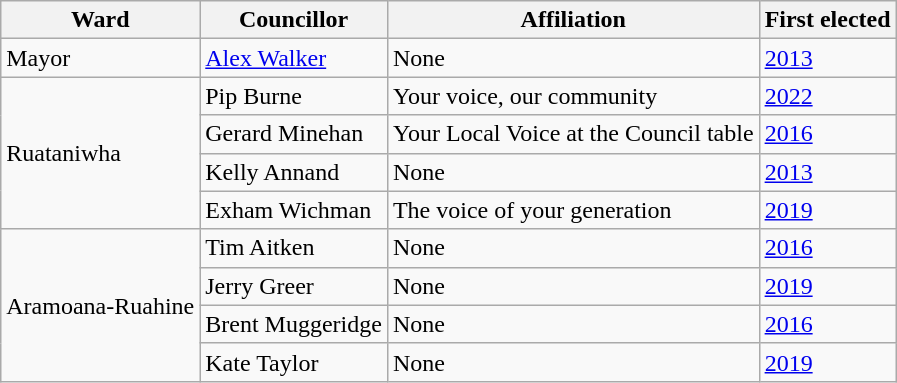<table class="wikitable">
<tr>
<th>Ward</th>
<th>Councillor</th>
<th>Affiliation</th>
<th>First elected</th>
</tr>
<tr>
<td>Mayor</td>
<td><a href='#'>Alex Walker</a></td>
<td>None</td>
<td><a href='#'>2013</a></td>
</tr>
<tr>
<td rowspan="4">Ruataniwha</td>
<td>Pip Burne</td>
<td>Your voice, our community</td>
<td><a href='#'>2022</a></td>
</tr>
<tr>
<td>Gerard Minehan</td>
<td>Your Local Voice at the Council table</td>
<td><a href='#'>2016</a></td>
</tr>
<tr>
<td>Kelly Annand</td>
<td>None</td>
<td><a href='#'>2013</a></td>
</tr>
<tr>
<td>Exham Wichman</td>
<td>The voice of your generation</td>
<td><a href='#'>2019</a></td>
</tr>
<tr>
<td rowspan="4">Aramoana-Ruahine</td>
<td>Tim Aitken</td>
<td>None</td>
<td><a href='#'>2016</a></td>
</tr>
<tr>
<td>Jerry Greer</td>
<td>None</td>
<td><a href='#'>2019</a></td>
</tr>
<tr>
<td>Brent Muggeridge</td>
<td>None</td>
<td><a href='#'>2016</a></td>
</tr>
<tr>
<td>Kate Taylor</td>
<td>None</td>
<td><a href='#'>2019</a></td>
</tr>
</table>
